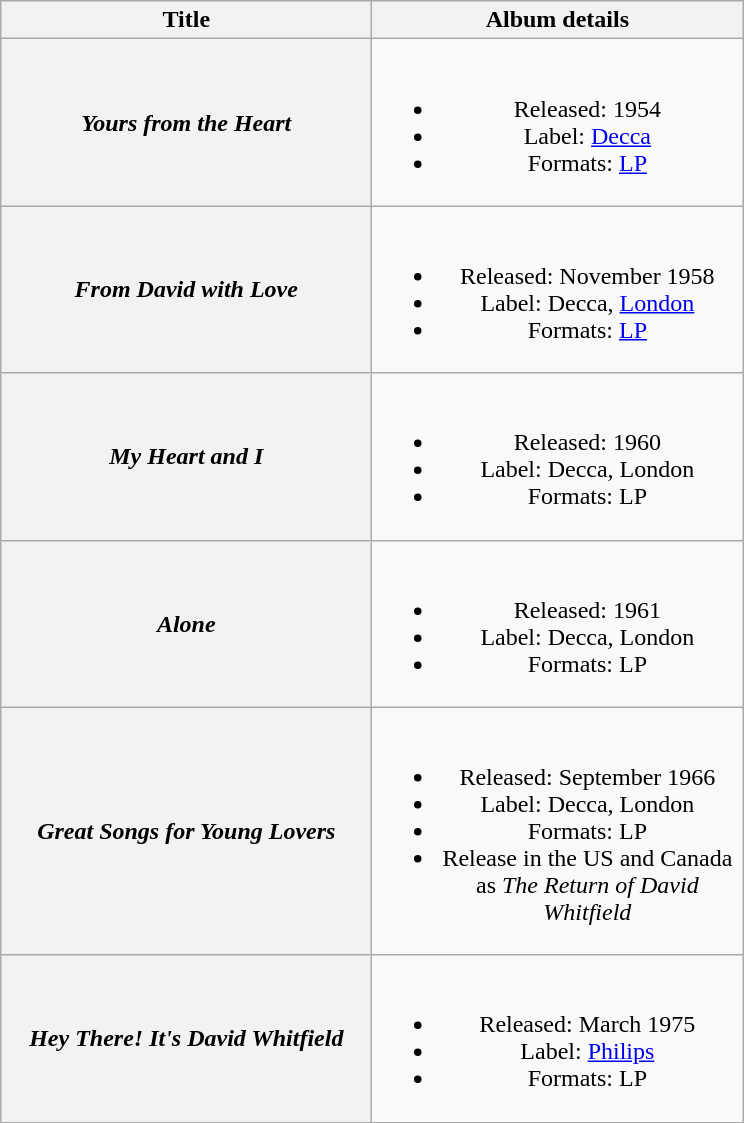<table class="wikitable plainrowheaders" style="text-align:center;">
<tr>
<th scope="col" style="width:15em;">Title</th>
<th scope="col" style="width:15em;">Album details</th>
</tr>
<tr>
<th scope="row"><em>Yours from the Heart</em></th>
<td><br><ul><li>Released: 1954</li><li>Label: <a href='#'>Decca</a></li><li>Formats: <a href='#'>LP</a></li></ul></td>
</tr>
<tr>
<th scope="row"><em>From David with Love</em></th>
<td><br><ul><li>Released: November 1958</li><li>Label: Decca, <a href='#'>London</a></li><li>Formats: <a href='#'>LP</a></li></ul></td>
</tr>
<tr>
<th scope="row"><em>My Heart and I</em></th>
<td><br><ul><li>Released: 1960</li><li>Label: Decca, London</li><li>Formats: LP</li></ul></td>
</tr>
<tr>
<th scope="row"><em>Alone</em></th>
<td><br><ul><li>Released: 1961</li><li>Label: Decca, London</li><li>Formats: LP</li></ul></td>
</tr>
<tr>
<th scope="row"><em>Great Songs for Young Lovers</em></th>
<td><br><ul><li>Released: September 1966</li><li>Label: Decca, London</li><li>Formats: LP</li><li>Release in the US and Canada as <em>The Return of David Whitfield</em></li></ul></td>
</tr>
<tr>
<th scope="row"><em>Hey There! It's David Whitfield</em></th>
<td><br><ul><li>Released: March 1975</li><li>Label: <a href='#'>Philips</a></li><li>Formats: LP</li></ul></td>
</tr>
</table>
